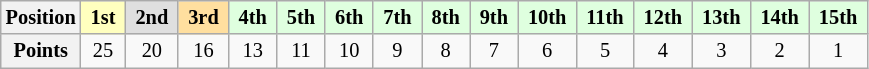<table class="wikitable" style="font-size:85%; text-align:center">
<tr>
<th>Position</th>
<td style="background:#ffffbf;"> <strong>1st</strong> </td>
<td style="background:#dfdfdf;"> <strong>2nd</strong> </td>
<td style="background:#ffdf9f;"> <strong>3rd</strong> </td>
<td style="background:#dfffdf;"> <strong>4th</strong> </td>
<td style="background:#dfffdf;"> <strong>5th</strong> </td>
<td style="background:#dfffdf;"> <strong>6th</strong> </td>
<td style="background:#dfffdf;"> <strong>7th</strong> </td>
<td style="background:#dfffdf;"> <strong>8th</strong> </td>
<td style="background:#dfffdf;"> <strong>9th</strong> </td>
<td style="background:#dfffdf;"> <strong>10th</strong> </td>
<td style="background:#dfffdf;"> <strong>11th</strong> </td>
<td style="background:#dfffdf;"> <strong>12th</strong> </td>
<td style="background:#dfffdf;"> <strong>13th</strong> </td>
<td style="background:#dfffdf;"> <strong>14th</strong> </td>
<td style="background:#dfffdf;"> <strong>15th</strong> </td>
</tr>
<tr>
<th>Points</th>
<td>25</td>
<td>20</td>
<td>16</td>
<td>13</td>
<td>11</td>
<td>10</td>
<td>9</td>
<td>8</td>
<td>7</td>
<td>6</td>
<td>5</td>
<td>4</td>
<td>3</td>
<td>2</td>
<td>1</td>
</tr>
</table>
